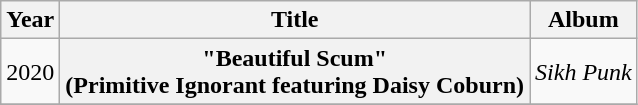<table class="wikitable plainrowheaders" style="text-align:center;">
<tr>
<th scope="col">Year</th>
<th scope="col">Title</th>
<th scope="col">Album</th>
</tr>
<tr>
<td rowspan="1">2020</td>
<th scope="row">"Beautiful Scum"<br><span>(Primitive Ignorant featuring Daisy Coburn)</span></th>
<td><em>Sikh Punk</em></td>
</tr>
<tr>
</tr>
</table>
